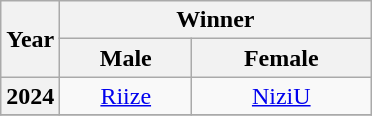<table class="wikitable plainrowheaders" style="text-align:center">
<tr>
<th scope="col" rowspan="2">Year</th>
<th scope="col" width="200" colspan="2">Winner</th>
</tr>
<tr>
<th>Male</th>
<th>Female</th>
</tr>
<tr>
<th scope="row">2024</th>
<td><a href='#'>Riize</a></td>
<td><a href='#'>NiziU</a></td>
</tr>
<tr>
</tr>
</table>
